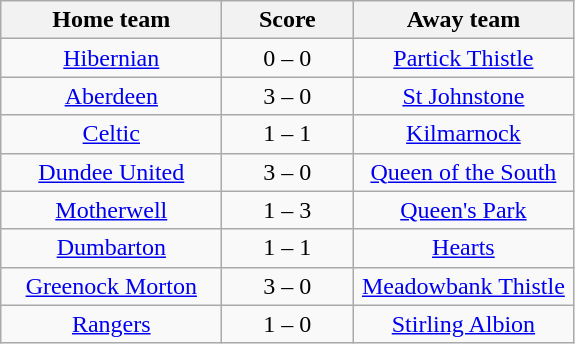<table class="wikitable" style="text-align: center">
<tr>
<th width=140>Home team</th>
<th width=80>Score</th>
<th width=140>Away team</th>
</tr>
<tr>
<td><a href='#'>Hibernian</a></td>
<td>0 – 0</td>
<td><a href='#'>Partick Thistle</a></td>
</tr>
<tr>
<td><a href='#'>Aberdeen</a></td>
<td>3 – 0</td>
<td><a href='#'>St Johnstone</a></td>
</tr>
<tr>
<td><a href='#'>Celtic</a></td>
<td>1 – 1</td>
<td><a href='#'>Kilmarnock</a></td>
</tr>
<tr>
<td><a href='#'>Dundee United</a></td>
<td>3 – 0</td>
<td><a href='#'>Queen of the South</a></td>
</tr>
<tr>
<td><a href='#'>Motherwell</a></td>
<td>1 – 3</td>
<td><a href='#'>Queen's Park</a></td>
</tr>
<tr>
<td><a href='#'>Dumbarton</a></td>
<td>1 – 1</td>
<td><a href='#'>Hearts</a></td>
</tr>
<tr>
<td><a href='#'>Greenock Morton</a></td>
<td>3 – 0</td>
<td><a href='#'>Meadowbank Thistle</a></td>
</tr>
<tr>
<td><a href='#'>Rangers</a></td>
<td>1 – 0</td>
<td><a href='#'>Stirling Albion</a></td>
</tr>
</table>
